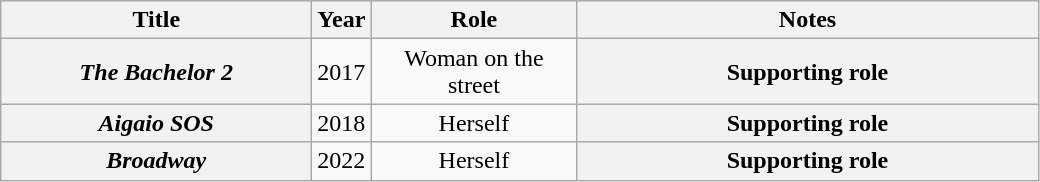<table class="wikitable sortable plainrowheaders" style="text-align:center;">
<tr>
<th scope="col" style="width:200px;">Title</th>
<th scope="col" style="width:5px;;">Year</th>
<th scope="col" style="width:130px;">Role</th>
<th scope="col" style="width:300px;" class="unsortable">Notes</th>
</tr>
<tr>
<th scope="row"><em>The Bachelor 2</em></th>
<td>2017</td>
<td>Woman on the street</td>
<th scope="row">Supporting role</th>
</tr>
<tr>
<th scope="row"><em>Aigaio SOS</em></th>
<td>2018</td>
<td>Herself</td>
<th scope="row">Supporting role</th>
</tr>
<tr>
<th scope="row"><em>Broadway</em></th>
<td>2022</td>
<td>Herself</td>
<th scope="row">Supporting role</th>
</tr>
</table>
